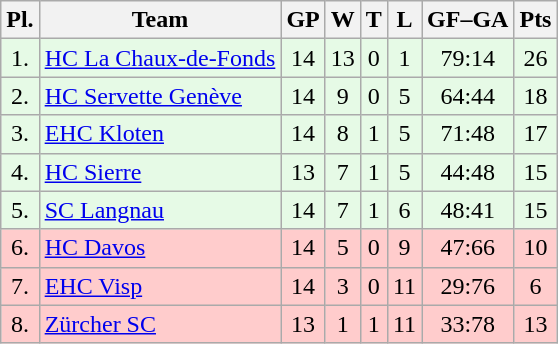<table class="wikitable">
<tr>
<th>Pl.</th>
<th>Team</th>
<th>GP</th>
<th>W</th>
<th>T</th>
<th>L</th>
<th>GF–GA</th>
<th>Pts</th>
</tr>
<tr align="center " bgcolor="#e6fae6">
<td>1.</td>
<td align="left"><a href='#'>HC La Chaux-de-Fonds</a></td>
<td>14</td>
<td>13</td>
<td>0</td>
<td>1</td>
<td>79:14</td>
<td>26</td>
</tr>
<tr align="center "  bgcolor="#e6fae6">
<td>2.</td>
<td align="left"><a href='#'>HC Servette Genève</a></td>
<td>14</td>
<td>9</td>
<td>0</td>
<td>5</td>
<td>64:44</td>
<td>18</td>
</tr>
<tr align="center "  bgcolor="#e6fae6">
<td>3.</td>
<td align="left"><a href='#'>EHC Kloten</a></td>
<td>14</td>
<td>8</td>
<td>1</td>
<td>5</td>
<td>71:48</td>
<td>17</td>
</tr>
<tr align="center "  bgcolor="#e6fae6">
<td>4.</td>
<td align="left"><a href='#'>HC Sierre</a></td>
<td>13</td>
<td>7</td>
<td>1</td>
<td>5</td>
<td>44:48</td>
<td>15</td>
</tr>
<tr align="center " bgcolor="#e6fae6">
<td>5.</td>
<td align="left"><a href='#'>SC Langnau</a></td>
<td>14</td>
<td>7</td>
<td>1</td>
<td>6</td>
<td>48:41</td>
<td>15</td>
</tr>
<tr align="center "  bgcolor="#ffcccc">
<td>6.</td>
<td align="left"><a href='#'>HC Davos</a></td>
<td>14</td>
<td>5</td>
<td>0</td>
<td>9</td>
<td>47:66</td>
<td>10</td>
</tr>
<tr align="center "  bgcolor="#ffcccc">
<td>7.</td>
<td align="left"><a href='#'>EHC Visp</a></td>
<td>14</td>
<td>3</td>
<td>0</td>
<td>11</td>
<td>29:76</td>
<td>6</td>
</tr>
<tr align="center "  bgcolor="#ffcccc">
<td>8.</td>
<td align="left"><a href='#'>Zürcher SC</a></td>
<td>13</td>
<td>1</td>
<td>1</td>
<td>11</td>
<td>33:78</td>
<td>13</td>
</tr>
</table>
